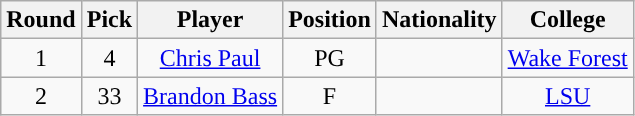<table class="wikitable sortable sortable">
<tr>
<th>Round</th>
<th>Pick</th>
<th>Player</th>
<th>Position</th>
<th>Nationality</th>
<th>College</th>
</tr>
<tr style="text-align: center">
<td>1</td>
<td>4</td>
<td><a href='#'>Chris Paul</a></td>
<td>PG</td>
<td></td>
<td><a href='#'>Wake Forest</a></td>
</tr>
<tr style="text-align: center">
<td>2</td>
<td>33</td>
<td><a href='#'>Brandon Bass</a></td>
<td>F</td>
<td></td>
<td><a href='#'>LSU</a></td>
</tr>
</table>
